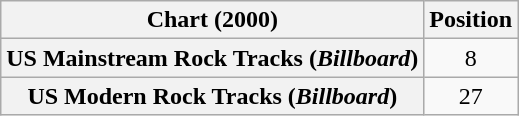<table class="wikitable plainrowheaders" style="text-align:center">
<tr>
<th>Chart (2000)</th>
<th>Position</th>
</tr>
<tr>
<th scope="row">US Mainstream Rock Tracks (<em>Billboard</em>)</th>
<td>8</td>
</tr>
<tr>
<th scope="row">US Modern Rock Tracks (<em>Billboard</em>)</th>
<td>27</td>
</tr>
</table>
